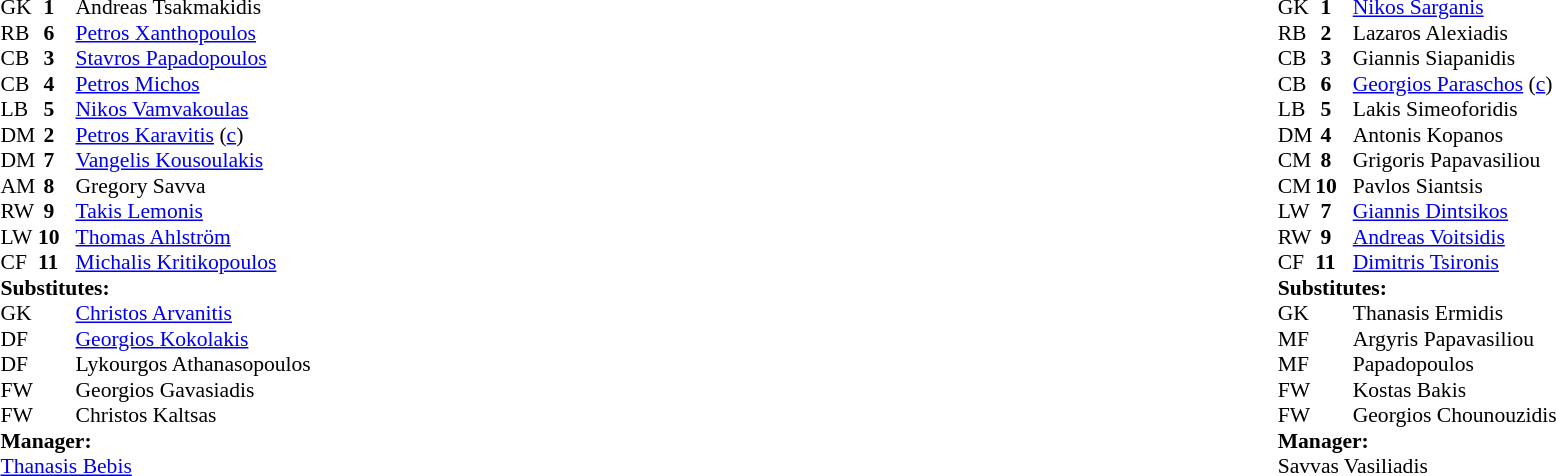<table width="100%">
<tr>
<td valign="top" width="50%"><br><table style="font-size: 90%" cellspacing="0" cellpadding="0">
<tr>
<th width="25"></th>
<th width="25"></th>
</tr>
<tr>
<td>GK</td>
<td><strong> 1</strong></td>
<td> Andreas Tsakmakidis</td>
</tr>
<tr>
<td>RB</td>
<td><strong> 6</strong></td>
<td> <a href='#'>Petros Xanthopoulos</a></td>
</tr>
<tr>
<td>CB</td>
<td><strong> 3</strong></td>
<td> <a href='#'>Stavros Papadopoulos</a></td>
</tr>
<tr>
<td>CB</td>
<td><strong> 4</strong></td>
<td> <a href='#'>Petros Michos</a></td>
</tr>
<tr>
<td>LB</td>
<td><strong> 5</strong></td>
<td> <a href='#'>Nikos Vamvakoulas</a></td>
</tr>
<tr>
<td>DM</td>
<td><strong> 2</strong></td>
<td> <a href='#'>Petros Karavitis</a> (<a href='#'>c</a>)</td>
</tr>
<tr>
<td>DM</td>
<td><strong> 7</strong></td>
<td> <a href='#'>Vangelis Kousoulakis</a></td>
</tr>
<tr>
<td>AM</td>
<td><strong> 8</strong></td>
<td> Gregory Savva</td>
<td></td>
<td></td>
</tr>
<tr>
<td>RW</td>
<td><strong> 9</strong></td>
<td> <a href='#'>Takis Lemonis</a></td>
<td></td>
<td></td>
</tr>
<tr>
<td>LW</td>
<td><strong>10</strong></td>
<td> <a href='#'>Thomas Ahlström</a></td>
<td></td>
<td></td>
</tr>
<tr>
<td>CF</td>
<td><strong>11</strong></td>
<td> <a href='#'>Michalis Kritikopoulos</a></td>
<td></td>
<td></td>
</tr>
<tr>
<td colspan=4><strong>Substitutes:</strong></td>
</tr>
<tr>
<td>GK</td>
<td><strong> </strong></td>
<td> <a href='#'>Christos Arvanitis</a></td>
</tr>
<tr>
<td>DF</td>
<td><strong> </strong></td>
<td> <a href='#'>Georgios Kokolakis</a></td>
<td></td>
<td> </td>
</tr>
<tr>
<td>DF</td>
<td><strong> </strong></td>
<td> Lykourgos Athanasopoulos</td>
<td></td>
<td> </td>
</tr>
<tr>
<td>FW</td>
<td><strong> </strong></td>
<td> Georgios Gavasiadis</td>
<td></td>
<td> </td>
</tr>
<tr>
<td>FW</td>
<td><strong> </strong></td>
<td> Christos Kaltsas</td>
<td></td>
<td> </td>
</tr>
<tr>
<td colspan=4><strong>Manager:</strong></td>
</tr>
<tr>
<td colspan="4"> <a href='#'>Thanasis Bebis</a></td>
</tr>
</table>
</td>
<td valign="top" width="50%"><br><table style="font-size: 90%" cellspacing="0" cellpadding="0" align="center">
<tr>
<th width="25"></th>
<th width="25"></th>
</tr>
<tr>
<td>GK</td>
<td><strong> 1</strong></td>
<td> <a href='#'>Nikos Sarganis</a></td>
</tr>
<tr>
<td>RB</td>
<td><strong> 2</strong></td>
<td> Lazaros Alexiadis</td>
</tr>
<tr>
<td>CB</td>
<td><strong> 3</strong></td>
<td> Giannis Siapanidis</td>
</tr>
<tr>
<td>CB</td>
<td><strong> 6</strong></td>
<td> <a href='#'>Georgios Paraschos</a> (<a href='#'>c</a>)</td>
</tr>
<tr>
<td>LB</td>
<td><strong> 5</strong></td>
<td> Lakis Simeoforidis</td>
<td></td>
<td></td>
</tr>
<tr>
<td>DM</td>
<td><strong> 4</strong></td>
<td> Antonis Kopanos</td>
</tr>
<tr>
<td>CM</td>
<td><strong> 8</strong></td>
<td> Grigoris Papavasiliou</td>
</tr>
<tr>
<td>CM</td>
<td><strong>10</strong></td>
<td> Pavlos Siantsis</td>
<td></td>
<td></td>
</tr>
<tr>
<td>LW</td>
<td><strong> 7</strong></td>
<td> <a href='#'>Giannis Dintsikos</a></td>
<td></td>
<td></td>
</tr>
<tr>
<td>RW</td>
<td><strong> 9</strong></td>
<td> <a href='#'>Andreas Voitsidis</a></td>
</tr>
<tr>
<td>CF</td>
<td><strong>11</strong></td>
<td> <a href='#'>Dimitris Tsironis</a></td>
<td></td>
<td></td>
</tr>
<tr>
<td colspan=4><strong>Substitutes:</strong></td>
</tr>
<tr>
<td>GK</td>
<td><strong> </strong></td>
<td> Thanasis Ermidis</td>
</tr>
<tr>
<td>MF</td>
<td><strong> </strong></td>
<td> Argyris Papavasiliou</td>
<td></td>
<td></td>
</tr>
<tr>
<td>MF</td>
<td><strong> </strong></td>
<td> Papadopoulos</td>
<td></td>
<td></td>
</tr>
<tr>
<td>FW</td>
<td><strong> </strong></td>
<td> Kostas Bakis</td>
<td></td>
<td></td>
</tr>
<tr>
<td>FW</td>
<td><strong> </strong></td>
<td> Georgios Chounouzidis</td>
<td></td>
<td></td>
</tr>
<tr>
<td colspan=4><strong>Manager:</strong></td>
</tr>
<tr>
<td colspan="4"> Savvas Vasiliadis</td>
</tr>
</table>
</td>
</tr>
</table>
